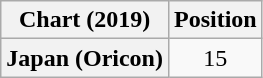<table class="wikitable sortable plainrowheaders" style="text-align:center">
<tr>
<th scope="col">Chart (2019)</th>
<th scope="col">Position</th>
</tr>
<tr>
<th scope="row">Japan (Oricon)</th>
<td>15</td>
</tr>
</table>
